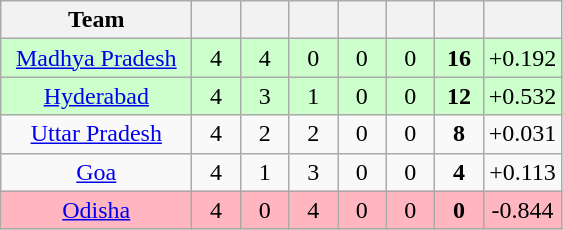<table class="wikitable" style="text-align:center">
<tr>
<th style="width:120px">Team</th>
<th style="width:25px"></th>
<th style="width:25px"></th>
<th style="width:25px"></th>
<th style="width:25px"></th>
<th style="width:25px"></th>
<th style="width:25px"></th>
<th style="width:40px;"></th>
</tr>
<tr style="background-color:#cfc">
<td><a href='#'>Madhya Pradesh</a></td>
<td>4</td>
<td>4</td>
<td>0</td>
<td>0</td>
<td>0</td>
<td><strong>16</strong></td>
<td>+0.192</td>
</tr>
<tr style="background-color:#cfc">
<td><a href='#'>Hyderabad</a></td>
<td>4</td>
<td>3</td>
<td>1</td>
<td>0</td>
<td>0</td>
<td><strong>12</strong></td>
<td>+0.532</td>
</tr>
<tr>
<td><a href='#'>Uttar Pradesh</a></td>
<td>4</td>
<td>2</td>
<td>2</td>
<td>0</td>
<td>0</td>
<td><strong>8</strong></td>
<td>+0.031</td>
</tr>
<tr>
<td><a href='#'>Goa</a></td>
<td>4</td>
<td>1</td>
<td>3</td>
<td>0</td>
<td>0</td>
<td><strong>4</strong></td>
<td>+0.113</td>
</tr>
<tr style="background-color:lightpink">
<td><a href='#'>Odisha</a></td>
<td>4</td>
<td>0</td>
<td>4</td>
<td>0</td>
<td>0</td>
<td><strong>0</strong></td>
<td>-0.844</td>
</tr>
</table>
